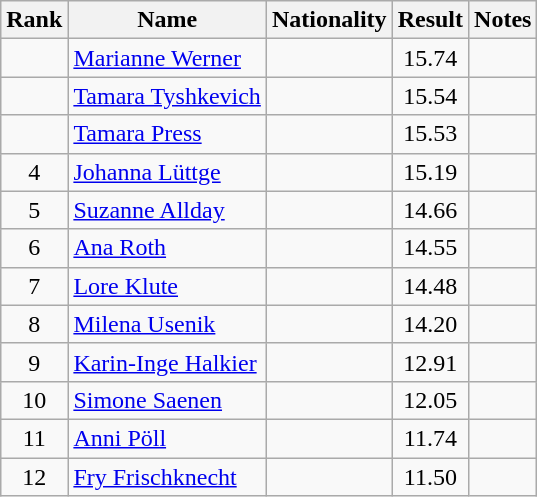<table class="wikitable sortable" style="text-align:center">
<tr>
<th>Rank</th>
<th>Name</th>
<th>Nationality</th>
<th>Result</th>
<th>Notes</th>
</tr>
<tr>
<td></td>
<td align=left><a href='#'>Marianne Werner</a></td>
<td align=left></td>
<td>15.74</td>
<td></td>
</tr>
<tr>
<td></td>
<td align=left><a href='#'>Tamara Tyshkevich</a></td>
<td align=left></td>
<td>15.54</td>
<td></td>
</tr>
<tr>
<td></td>
<td align=left><a href='#'>Tamara Press</a></td>
<td align=left></td>
<td>15.53</td>
<td></td>
</tr>
<tr>
<td>4</td>
<td align=left><a href='#'>Johanna Lüttge</a></td>
<td align=left></td>
<td>15.19</td>
<td></td>
</tr>
<tr>
<td>5</td>
<td align=left><a href='#'>Suzanne Allday</a></td>
<td align=left></td>
<td>14.66</td>
<td></td>
</tr>
<tr>
<td>6</td>
<td align=left><a href='#'>Ana Roth</a></td>
<td align=left></td>
<td>14.55</td>
<td></td>
</tr>
<tr>
<td>7</td>
<td align=left><a href='#'>Lore Klute</a></td>
<td align=left></td>
<td>14.48</td>
<td></td>
</tr>
<tr>
<td>8</td>
<td align=left><a href='#'>Milena Usenik</a></td>
<td align=left></td>
<td>14.20</td>
<td></td>
</tr>
<tr>
<td>9</td>
<td align=left><a href='#'>Karin-Inge Halkier</a></td>
<td align=left></td>
<td>12.91</td>
<td></td>
</tr>
<tr>
<td>10</td>
<td align=left><a href='#'>Simone Saenen</a></td>
<td align=left></td>
<td>12.05</td>
<td></td>
</tr>
<tr>
<td>11</td>
<td align=left><a href='#'>Anni Pöll</a></td>
<td align=left></td>
<td>11.74</td>
<td></td>
</tr>
<tr>
<td>12</td>
<td align=left><a href='#'>Fry Frischknecht</a></td>
<td align=left></td>
<td>11.50</td>
<td></td>
</tr>
</table>
